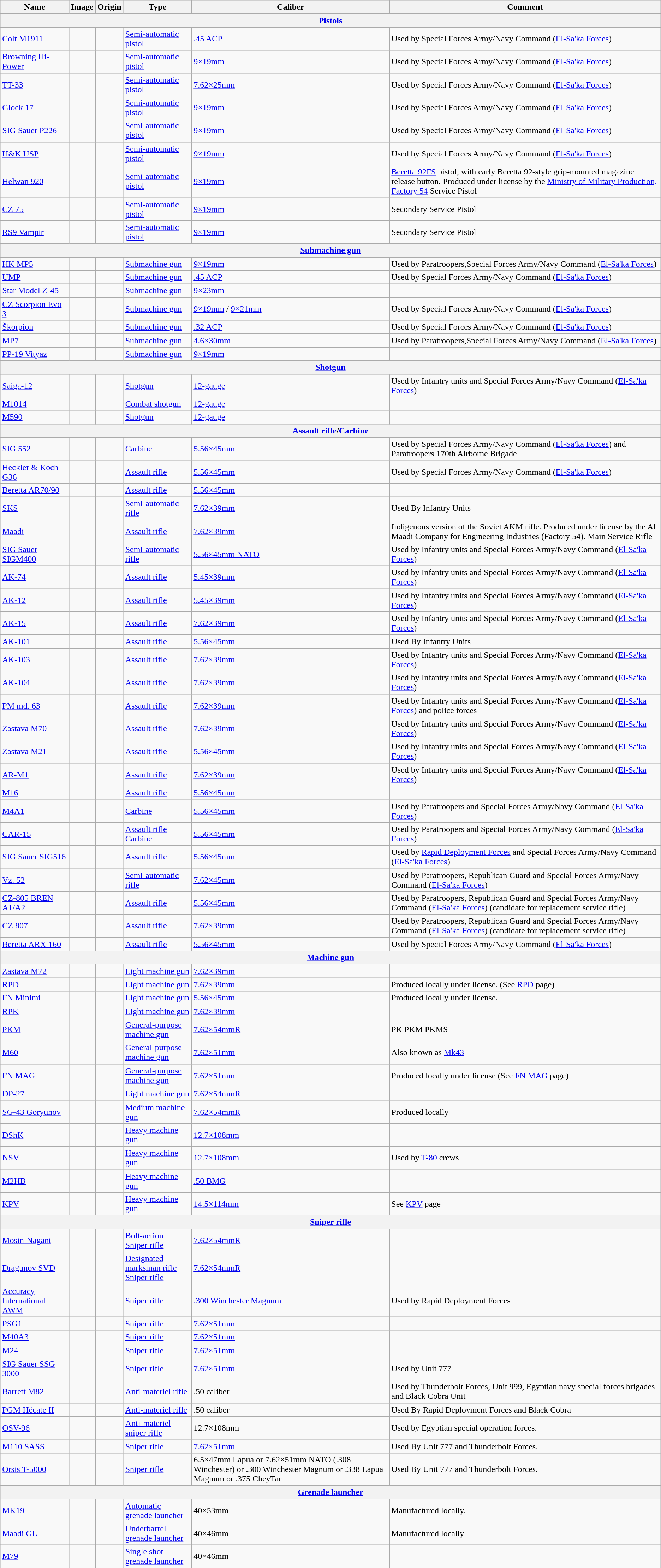<table class="wikitable">
<tr>
<th>Name</th>
<th>Image</th>
<th>Origin</th>
<th>Type</th>
<th>Caliber</th>
<th>Comment</th>
</tr>
<tr>
<th style="text-align:center;" colspan="6"><a href='#'>Pistols</a></th>
</tr>
<tr>
<td><a href='#'>Colt M1911</a></td>
<td></td>
<td></td>
<td><a href='#'>Semi-automatic pistol</a></td>
<td><a href='#'>.45 ACP</a></td>
<td>Used by Special Forces Army/Navy Command (<a href='#'>El-Sa'ka Forces</a>)</td>
</tr>
<tr>
<td><a href='#'>Browning Hi-Power</a></td>
<td></td>
<td></td>
<td><a href='#'>Semi-automatic pistol</a></td>
<td><a href='#'>9×19mm</a></td>
<td>Used by Special Forces Army/Navy Command (<a href='#'>El-Sa'ka Forces</a>)</td>
</tr>
<tr>
<td><a href='#'>TT-33</a></td>
<td></td>
<td></td>
<td><a href='#'>Semi-automatic pistol</a></td>
<td><a href='#'>7.62×25mm</a></td>
<td>Used by Special Forces Army/Navy Command (<a href='#'>El-Sa'ka Forces</a>)</td>
</tr>
<tr>
<td><a href='#'>Glock 17</a></td>
<td></td>
<td></td>
<td><a href='#'>Semi-automatic pistol</a></td>
<td><a href='#'>9×19mm</a></td>
<td>Used by Special Forces Army/Navy Command (<a href='#'>El-Sa'ka Forces</a>)</td>
</tr>
<tr>
<td><a href='#'>SIG Sauer P226</a></td>
<td></td>
<td></td>
<td><a href='#'>Semi-automatic pistol</a></td>
<td><a href='#'>9×19mm</a></td>
<td>Used by Special Forces Army/Navy Command (<a href='#'>El-Sa'ka Forces</a>)</td>
</tr>
<tr>
<td><a href='#'>H&K USP</a></td>
<td></td>
<td></td>
<td><a href='#'>Semi-automatic pistol</a></td>
<td><a href='#'>9×19mm</a></td>
<td>Used by Special Forces Army/Navy Command (<a href='#'>El-Sa'ka Forces</a>)</td>
</tr>
<tr>
<td><a href='#'>Helwan 920</a></td>
<td></td>
<td><br></td>
<td><a href='#'>Semi-automatic pistol</a></td>
<td><a href='#'>9×19mm</a></td>
<td><a href='#'>Beretta 92FS</a> pistol, with early Beretta 92-style grip-mounted magazine release button. Produced under license by the <a href='#'>Ministry of Military Production, Factory 54</a> Service Pistol</td>
</tr>
<tr>
<td><a href='#'>CZ 75</a></td>
<td></td>
<td></td>
<td><a href='#'>Semi-automatic pistol</a></td>
<td><a href='#'>9×19mm</a></td>
<td>Secondary Service Pistol</td>
</tr>
<tr>
<td><a href='#'>RS9 Vampir</a></td>
<td></td>
<td></td>
<td><a href='#'>Semi-automatic pistol</a></td>
<td><a href='#'>9×19mm</a></td>
<td>Secondary Service Pistol</td>
</tr>
<tr>
<th style="text-align:center;" colspan="6"><a href='#'>Submachine gun</a></th>
</tr>
<tr>
<td><a href='#'>HK MP5</a></td>
<td></td>
<td></td>
<td><a href='#'>Submachine gun</a></td>
<td><a href='#'>9×19mm</a></td>
<td>Used by Paratroopers,Special Forces Army/Navy Command (<a href='#'>El-Sa'ka Forces</a>)</td>
</tr>
<tr>
<td><a href='#'>UMP</a></td>
<td></td>
<td></td>
<td><a href='#'>Submachine gun</a></td>
<td><a href='#'>.45 ACP</a></td>
<td>Used by Special Forces Army/Navy Command (<a href='#'>El-Sa'ka Forces</a>)</td>
</tr>
<tr>
<td><a href='#'>Star Model Z-45</a></td>
<td></td>
<td></td>
<td><a href='#'>Submachine gun</a></td>
<td><a href='#'>9×23mm</a></td>
<td></td>
</tr>
<tr>
<td><a href='#'>CZ Scorpion Evo 3</a></td>
<td></td>
<td></td>
<td><a href='#'>Submachine gun</a></td>
<td><a href='#'>9×19mm</a> / <a href='#'>9×21mm</a></td>
<td>Used by Special Forces Army/Navy Command (<a href='#'>El-Sa'ka Forces</a>)</td>
</tr>
<tr>
<td><a href='#'>Škorpion</a></td>
<td></td>
<td></td>
<td><a href='#'>Submachine gun</a></td>
<td><a href='#'>.32 ACP</a></td>
<td>Used by Special Forces Army/Navy Command (<a href='#'>El-Sa'ka Forces</a>)</td>
</tr>
<tr>
<td><a href='#'>MP7</a></td>
<td></td>
<td></td>
<td><a href='#'>Submachine gun</a></td>
<td><a href='#'>4.6×30mm</a></td>
<td>Used by Paratroopers,Special Forces Army/Navy Command (<a href='#'>El-Sa'ka Forces</a>)</td>
</tr>
<tr>
<td><a href='#'>PP-19 Vityaz</a></td>
<td></td>
<td></td>
<td><a href='#'>Submachine gun</a></td>
<td><a href='#'>9×19mm</a></td>
<td></td>
</tr>
<tr>
<th style="text-align:center;" colspan="6"><a href='#'>Shotgun</a></th>
</tr>
<tr>
<td><a href='#'>Saiga-12</a></td>
<td></td>
<td></td>
<td><a href='#'>Shotgun</a></td>
<td><a href='#'>12-gauge</a></td>
<td>Used by Infantry units and Special Forces Army/Navy Command (<a href='#'>El-Sa'ka Forces</a>)</td>
</tr>
<tr>
<td><a href='#'>M1014</a></td>
<td></td>
<td></td>
<td><a href='#'>Combat shotgun</a></td>
<td><a href='#'>12-gauge</a></td>
<td></td>
</tr>
<tr>
<td><a href='#'>M590</a></td>
<td></td>
<td></td>
<td><a href='#'>Shotgun</a></td>
<td><a href='#'>12-gauge</a></td>
<td></td>
</tr>
<tr>
<th style="text-align:center;" colspan="6"><a href='#'>Assault rifle</a>/<a href='#'>Carbine</a></th>
</tr>
<tr>
<td><a href='#'>SIG 552</a></td>
<td></td>
<td></td>
<td><a href='#'>Carbine</a></td>
<td><a href='#'>5.56×45mm</a></td>
<td>Used by Special Forces Army/Navy Command (<a href='#'>El-Sa'ka Forces</a>) and Paratroopers 170th Airborne Brigade</td>
</tr>
<tr>
<td><a href='#'>Heckler & Koch G36</a></td>
<td></td>
<td></td>
<td><a href='#'>Assault rifle</a></td>
<td><a href='#'>5.56×45mm</a></td>
<td>Used by Special Forces Army/Navy Command (<a href='#'>El-Sa'ka Forces</a>)</td>
</tr>
<tr>
<td><a href='#'>Beretta AR70/90</a></td>
<td></td>
<td></td>
<td><a href='#'>Assault rifle</a></td>
<td><a href='#'>5.56×45mm</a></td>
<td></td>
</tr>
<tr>
<td><a href='#'>SKS</a></td>
<td></td>
<td></td>
<td><a href='#'>Semi-automatic rifle</a></td>
<td><a href='#'>7.62×39mm</a></td>
<td>Used By Infantry Units</td>
</tr>
<tr>
<td><a href='#'>Maadi</a></td>
<td></td>
<td><br></td>
<td><a href='#'>Assault rifle</a></td>
<td><a href='#'>7.62×39mm</a></td>
<td>Indigenous version of the Soviet AKM rifle. Produced under license by the Al Maadi Company for Engineering Industries (Factory 54). Main Service Rifle</td>
</tr>
<tr>
<td><a href='#'>SIG Sauer SIGM400</a></td>
<td></td>
<td></td>
<td><a href='#'>Semi-automatic rifle</a></td>
<td><a href='#'>5.56×45mm NATO</a></td>
<td>Used by Infantry units and Special Forces Army/Navy Command (<a href='#'>El-Sa'ka Forces</a>)</td>
</tr>
<tr>
<td><a href='#'>AK-74</a></td>
<td></td>
<td></td>
<td><a href='#'>Assault rifle</a></td>
<td><a href='#'>5.45×39mm</a></td>
<td>Used by Infantry units and Special Forces Army/Navy Command (<a href='#'>El-Sa'ka Forces</a>)</td>
</tr>
<tr>
<td><a href='#'>AK-12</a></td>
<td></td>
<td></td>
<td><a href='#'>Assault rifle</a></td>
<td><a href='#'>5.45×39mm</a></td>
<td>Used by Infantry units and Special Forces Army/Navy Command (<a href='#'>El-Sa'ka Forces</a>)</td>
</tr>
<tr>
<td><a href='#'>AK-15</a></td>
<td></td>
<td></td>
<td><a href='#'>Assault rifle</a></td>
<td><a href='#'>7.62×39mm</a></td>
<td>Used by Infantry units and Special Forces Army/Navy Command (<a href='#'>El-Sa'ka Forces</a>)</td>
</tr>
<tr>
<td><a href='#'>AK-101</a></td>
<td></td>
<td></td>
<td><a href='#'>Assault rifle</a></td>
<td><a href='#'>5.56×45mm</a></td>
<td>Used By Infantry Units</td>
</tr>
<tr>
<td><a href='#'>AK-103</a></td>
<td></td>
<td></td>
<td><a href='#'>Assault rifle</a></td>
<td><a href='#'>7.62×39mm</a></td>
<td>Used by Infantry units and Special Forces Army/Navy Command (<a href='#'>El-Sa'ka Forces</a>)</td>
</tr>
<tr>
<td><a href='#'>AK-104</a></td>
<td></td>
<td></td>
<td><a href='#'>Assault rifle</a></td>
<td><a href='#'>7.62×39mm</a></td>
<td>Used by Infantry units and Special Forces Army/Navy Command (<a href='#'>El-Sa'ka Forces</a>)</td>
</tr>
<tr>
<td><a href='#'>PM md. 63</a></td>
<td></td>
<td></td>
<td><a href='#'>Assault rifle</a></td>
<td><a href='#'>7.62×39mm</a></td>
<td>Used by Infantry units and Special Forces Army/Navy Command (<a href='#'>El-Sa'ka Forces</a>) and police forces</td>
</tr>
<tr>
<td><a href='#'>Zastava M70</a></td>
<td></td>
<td></td>
<td><a href='#'>Assault rifle</a></td>
<td><a href='#'>7.62×39mm</a></td>
<td>Used by Infantry units and Special Forces Army/Navy Command (<a href='#'>El-Sa'ka Forces</a>)</td>
</tr>
<tr>
<td><a href='#'>Zastava M21</a></td>
<td></td>
<td></td>
<td><a href='#'>Assault rifle</a></td>
<td><a href='#'>5.56×45mm</a></td>
<td>Used by Infantry units and Special Forces Army/Navy Command (<a href='#'>El-Sa'ka Forces</a>)</td>
</tr>
<tr>
<td><a href='#'>AR-M1</a></td>
<td></td>
<td></td>
<td><a href='#'>Assault rifle</a></td>
<td><a href='#'>7.62×39mm</a></td>
<td>Used by Infantry units and Special Forces Army/Navy Command (<a href='#'>El-Sa'ka Forces</a>)</td>
</tr>
<tr>
<td><a href='#'>M16</a></td>
<td></td>
<td></td>
<td><a href='#'>Assault rifle</a></td>
<td><a href='#'>5.56×45mm</a></td>
<td></td>
</tr>
<tr>
<td><a href='#'>M4A1</a></td>
<td></td>
<td></td>
<td><a href='#'>Carbine</a></td>
<td><a href='#'>5.56×45mm</a></td>
<td>Used by Paratroopers and Special Forces Army/Navy Command (<a href='#'>El-Sa'ka Forces</a>)</td>
</tr>
<tr>
<td><a href='#'>CAR-15</a></td>
<td></td>
<td></td>
<td><a href='#'>Assault rifle</a><br><a href='#'>Carbine</a></td>
<td><a href='#'>5.56×45mm</a></td>
<td>Used by Paratroopers and Special Forces Army/Navy Command (<a href='#'>El-Sa'ka Forces</a>)</td>
</tr>
<tr>
<td><a href='#'>SIG Sauer SIG516</a></td>
<td></td>
<td><br></td>
<td><a href='#'>Assault rifle</a></td>
<td><a href='#'>5.56×45mm</a></td>
<td>Used by <a href='#'>Rapid Deployment Forces</a> and Special Forces Army/Navy Command (<a href='#'>El-Sa'ka Forces</a>)</td>
</tr>
<tr>
<td><a href='#'>Vz. 52</a></td>
<td></td>
<td></td>
<td><a href='#'>Semi-automatic rifle</a></td>
<td><a href='#'>7.62×45mm</a></td>
<td>Used by Paratroopers, Republican Guard and Special Forces Army/Navy Command (<a href='#'>El-Sa'ka Forces</a>)</td>
</tr>
<tr>
<td><a href='#'>CZ-805 BREN A1/A2</a></td>
<td></td>
<td></td>
<td><a href='#'>Assault rifle</a></td>
<td><a href='#'>5.56×45mm</a></td>
<td>Used by Paratroopers, Republican Guard and Special Forces Army/Navy Command (<a href='#'>El-Sa'ka Forces</a>) (candidate for replacement service rifle)</td>
</tr>
<tr>
<td><a href='#'>CZ 807</a></td>
<td></td>
<td></td>
<td><a href='#'>Assault rifle</a></td>
<td><a href='#'>7.62×39mm</a></td>
<td>Used by Paratroopers, Republican Guard and Special Forces Army/Navy Command (<a href='#'>El-Sa'ka Forces</a>) (candidate for replacement service rifle)</td>
</tr>
<tr>
<td><a href='#'>Beretta ARX 160</a></td>
<td></td>
<td></td>
<td><a href='#'>Assault rifle</a></td>
<td><a href='#'>5.56×45mm</a></td>
<td>Used by Special Forces Army/Navy Command (<a href='#'>El-Sa'ka Forces</a>)</td>
</tr>
<tr>
<th style="text-align:center;" colspan="6"><a href='#'>Machine gun</a></th>
</tr>
<tr>
<td><a href='#'>Zastava M72</a></td>
<td></td>
<td></td>
<td><a href='#'>Light machine gun</a></td>
<td><a href='#'>7.62×39mm</a></td>
<td></td>
</tr>
<tr>
<td><a href='#'>RPD</a></td>
<td></td>
<td><br></td>
<td><a href='#'>Light machine gun</a></td>
<td><a href='#'>7.62×39mm</a></td>
<td>Produced locally under license. (See <a href='#'>RPD</a> page)</td>
</tr>
<tr>
<td><a href='#'>FN Minimi</a></td>
<td></td>
<td><br></td>
<td><a href='#'>Light machine gun</a></td>
<td><a href='#'>5.56×45mm</a></td>
<td>Produced locally under license.</td>
</tr>
<tr>
<td><a href='#'>RPK</a></td>
<td></td>
<td></td>
<td><a href='#'>Light machine gun</a></td>
<td><a href='#'>7.62×39mm</a></td>
<td></td>
</tr>
<tr>
<td><a href='#'>PKM</a></td>
<td></td>
<td></td>
<td><a href='#'>General-purpose machine gun</a></td>
<td><a href='#'>7.62×54mmR</a></td>
<td>PK PKM PKMS</td>
</tr>
<tr>
<td><a href='#'>M60</a></td>
<td></td>
<td></td>
<td><a href='#'>General-purpose machine gun</a></td>
<td><a href='#'>7.62×51mm</a></td>
<td>Also known as <a href='#'>Mk43</a></td>
</tr>
<tr>
<td><a href='#'>FN MAG</a></td>
<td></td>
<td><br></td>
<td><a href='#'>General-purpose machine gun</a></td>
<td><a href='#'>7.62×51mm</a></td>
<td>Produced locally under license (See <a href='#'>FN MAG</a> page)</td>
</tr>
<tr>
<td><a href='#'>DP-27</a></td>
<td></td>
<td></td>
<td><a href='#'>Light machine gun</a></td>
<td><a href='#'>7.62×54mmR</a></td>
<td></td>
</tr>
<tr>
<td><a href='#'>SG-43 Goryunov</a></td>
<td></td>
<td><br></td>
<td><a href='#'>Medium machine gun</a></td>
<td><a href='#'>7.62×54mmR</a></td>
<td>Produced locally</td>
</tr>
<tr>
<td><a href='#'>DShK</a></td>
<td></td>
<td></td>
<td><a href='#'>Heavy machine gun</a></td>
<td><a href='#'>12.7×108mm</a></td>
<td></td>
</tr>
<tr>
<td><a href='#'>NSV</a></td>
<td></td>
<td></td>
<td><a href='#'>Heavy machine gun</a></td>
<td><a href='#'>12.7×108mm</a></td>
<td>Used by <a href='#'>T-80</a> crews</td>
</tr>
<tr>
<td><a href='#'>M2HB</a></td>
<td></td>
<td></td>
<td><a href='#'>Heavy machine gun</a></td>
<td><a href='#'>.50 BMG</a></td>
<td></td>
</tr>
<tr>
<td><a href='#'>KPV</a></td>
<td></td>
<td></td>
<td><a href='#'>Heavy machine gun</a></td>
<td><a href='#'>14.5×114mm</a></td>
<td>See <a href='#'>KPV</a> page</td>
</tr>
<tr>
<th style="text-align:center;" colspan="6"><a href='#'>Sniper rifle</a></th>
</tr>
<tr>
<td><a href='#'>Mosin-Nagant</a></td>
<td></td>
<td></td>
<td><a href='#'>Bolt-action</a><br><a href='#'>Sniper rifle</a></td>
<td><a href='#'>7.62×54mmR</a></td>
<td></td>
</tr>
<tr>
<td><a href='#'>Dragunov SVD</a></td>
<td></td>
<td></td>
<td><a href='#'>Designated marksman rifle</a><br><a href='#'>Sniper rifle</a></td>
<td><a href='#'>7.62×54mmR</a></td>
<td></td>
</tr>
<tr>
<td><a href='#'>Accuracy International AWM</a></td>
<td></td>
<td></td>
<td><a href='#'>Sniper rifle</a></td>
<td><a href='#'>.300 Winchester Magnum</a></td>
<td>Used by Rapid Deployment Forces</td>
</tr>
<tr>
<td><a href='#'>PSG1</a></td>
<td></td>
<td></td>
<td><a href='#'>Sniper rifle</a></td>
<td><a href='#'>7.62×51mm</a></td>
<td></td>
</tr>
<tr>
<td><a href='#'>M40A3</a></td>
<td></td>
<td></td>
<td><a href='#'>Sniper rifle</a></td>
<td><a href='#'>7.62×51mm</a></td>
<td></td>
</tr>
<tr>
<td><a href='#'>M24</a></td>
<td></td>
<td></td>
<td><a href='#'>Sniper rifle</a></td>
<td><a href='#'>7.62×51mm</a></td>
<td></td>
</tr>
<tr>
<td><a href='#'>SIG Sauer SSG 3000</a></td>
<td></td>
<td></td>
<td><a href='#'>Sniper rifle</a></td>
<td><a href='#'>7.62×51mm</a></td>
<td>Used by Unit 777</td>
</tr>
<tr>
<td><a href='#'>Barrett M82</a></td>
<td></td>
<td></td>
<td><a href='#'>Anti-materiel rifle</a></td>
<td>.50 caliber</td>
<td>Used by Thunderbolt Forces, Unit 999, Egyptian navy special forces brigades and Black Cobra Unit</td>
</tr>
<tr>
<td><a href='#'>PGM Hécate II</a></td>
<td></td>
<td></td>
<td><a href='#'>Anti-materiel rifle</a></td>
<td>.50 caliber</td>
<td>Used By Rapid Deployment Forces and Black Cobra</td>
</tr>
<tr>
<td><a href='#'>OSV-96</a></td>
<td></td>
<td></td>
<td><a href='#'>Anti-materiel sniper rifle</a></td>
<td>12.7×108mm</td>
<td>Used by Egyptian special operation forces.</td>
</tr>
<tr>
<td><a href='#'>M110 SASS</a></td>
<td></td>
<td></td>
<td><a href='#'>Sniper rifle</a></td>
<td><a href='#'>7.62×51mm</a></td>
<td>Used By Unit 777 and Thunderbolt Forces.</td>
</tr>
<tr>
<td><a href='#'>Orsis T-5000</a></td>
<td></td>
<td></td>
<td><a href='#'>Sniper rifle</a></td>
<td>6.5×47mm Lapua or 7.62×51mm NATO (.308 Winchester) or .300 Winchester Magnum or .338 Lapua Magnum or .375 CheyTac</td>
<td>Used By Unit 777 and Thunderbolt Forces.</td>
</tr>
<tr>
<th style="text-align:center;" colspan="6"><a href='#'>Grenade launcher</a></th>
</tr>
<tr>
<td><a href='#'>MK19</a></td>
<td></td>
<td><br></td>
<td><a href='#'>Automatic grenade launcher</a></td>
<td>40×53mm</td>
<td>Manufactured locally.</td>
</tr>
<tr>
<td><a href='#'>Maadi GL</a></td>
<td></td>
<td><br></td>
<td><a href='#'>Underbarrel grenade launcher</a></td>
<td>40×46mm</td>
<td>Manufactured locally</td>
</tr>
<tr>
<td><a href='#'>M79</a></td>
<td></td>
<td></td>
<td><a href='#'>Single shot grenade launcher</a></td>
<td>40×46mm</td>
<td></td>
</tr>
</table>
